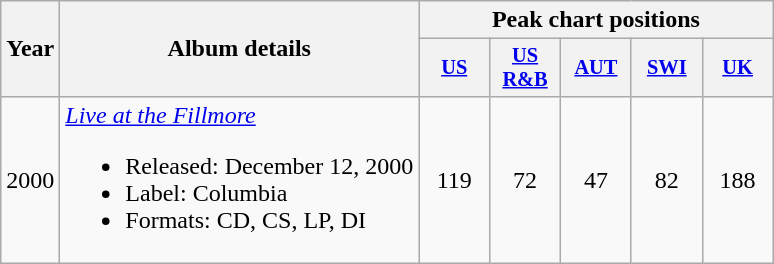<table class="wikitable" border="1">
<tr>
<th rowspan="2">Year</th>
<th rowspan="2">Album details</th>
<th colspan="5">Peak chart positions</th>
</tr>
<tr>
<th style="width:3em;font-size:85%;"><a href='#'>US</a><br></th>
<th style="width:3em;font-size:85%;"><a href='#'>US<br>R&B</a><br></th>
<th style="width:3em;font-size:85%;"><a href='#'>AUT</a><br></th>
<th style="width:3em;font-size:85%;"><a href='#'>SWI</a><br></th>
<th style="width:3em;font-size:85%;"><a href='#'>UK</a><br></th>
</tr>
<tr>
<td align="center">2000</td>
<td align="left"><em><a href='#'>Live at the Fillmore</a></em><br><ul><li>Released: December 12, 2000</li><li>Label: Columbia</li><li>Formats: CD, CS, LP, DI</li></ul></td>
<td align="center">119</td>
<td align="center">72</td>
<td align="center">47</td>
<td align="center">82</td>
<td align="center">188</td>
</tr>
</table>
